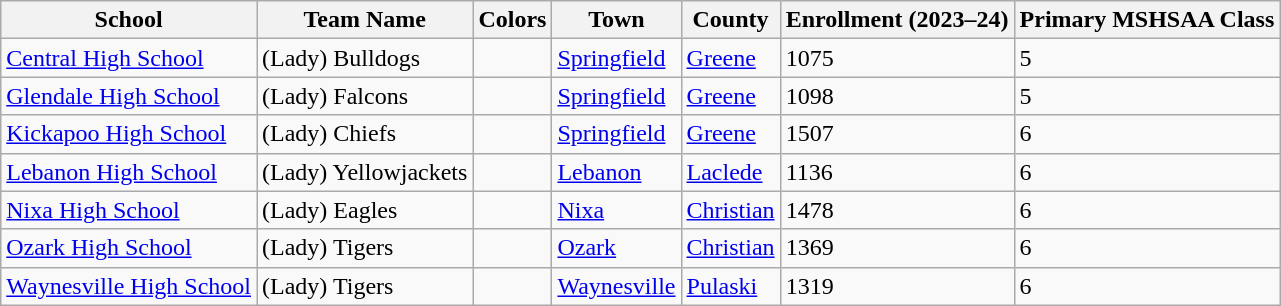<table class="wikitable" border="1">
<tr>
<th>School</th>
<th>Team Name</th>
<th>Colors</th>
<th>Town</th>
<th>County</th>
<th>Enrollment (2023–24)</th>
<th>Primary MSHSAA Class</th>
</tr>
<tr>
<td><a href='#'>Central High School</a></td>
<td>(Lady) Bulldogs</td>
<td> </td>
<td><a href='#'>Springfield</a></td>
<td><a href='#'>Greene</a></td>
<td>1075</td>
<td>5</td>
</tr>
<tr>
<td><a href='#'>Glendale High School</a></td>
<td>(Lady) Falcons</td>
<td> </td>
<td><a href='#'>Springfield</a></td>
<td><a href='#'>Greene</a></td>
<td>1098</td>
<td>5</td>
</tr>
<tr>
<td><a href='#'>Kickapoo High School</a></td>
<td>(Lady) Chiefs</td>
<td> </td>
<td><a href='#'>Springfield</a></td>
<td><a href='#'>Greene</a></td>
<td>1507</td>
<td>6</td>
</tr>
<tr>
<td><a href='#'>Lebanon High School</a></td>
<td>(Lady) Yellowjackets</td>
<td> </td>
<td><a href='#'>Lebanon</a></td>
<td><a href='#'>Laclede</a></td>
<td>1136</td>
<td>6</td>
</tr>
<tr>
<td><a href='#'>Nixa High School</a></td>
<td>(Lady) Eagles</td>
<td> </td>
<td><a href='#'>Nixa</a></td>
<td><a href='#'>Christian</a></td>
<td>1478</td>
<td>6</td>
</tr>
<tr>
<td><a href='#'>Ozark High School</a></td>
<td>(Lady) Tigers</td>
<td> </td>
<td><a href='#'>Ozark</a></td>
<td><a href='#'>Christian</a></td>
<td>1369</td>
<td>6</td>
</tr>
<tr>
<td><a href='#'>Waynesville High School</a></td>
<td>(Lady) Tigers</td>
<td> </td>
<td><a href='#'>Waynesville</a></td>
<td><a href='#'>Pulaski</a></td>
<td>1319</td>
<td>6</td>
</tr>
</table>
